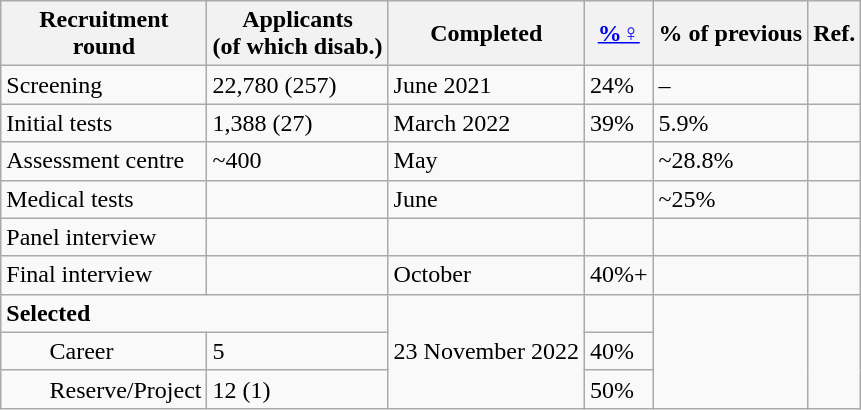<table class="wikitable">
<tr>
<th>Recruitment<br>round</th>
<th>Applicants<br>(of which disab.)</th>
<th>Completed</th>
<th><a href='#'>%♀</a></th>
<th>% of previous</th>
<th>Ref.</th>
</tr>
<tr>
<td>Screening</td>
<td>22,780 (257)</td>
<td>June 2021</td>
<td>24%</td>
<td>–</td>
<td></td>
</tr>
<tr>
<td>Initial tests</td>
<td>1,388 (27)</td>
<td>March 2022</td>
<td>39%</td>
<td>5.9%</td>
<td></td>
</tr>
<tr>
<td>Assessment centre</td>
<td>~400</td>
<td>May</td>
<td></td>
<td>~28.8%</td>
<td></td>
</tr>
<tr>
<td>Medical tests</td>
<td></td>
<td>June</td>
<td></td>
<td>~25%</td>
<td></td>
</tr>
<tr>
<td>Panel interview</td>
<td></td>
<td></td>
<td></td>
<td></td>
<td></td>
</tr>
<tr>
<td>Final interview</td>
<td></td>
<td>October</td>
<td>40%+</td>
<td></td>
<td></td>
</tr>
<tr>
<td colspan="2"><strong>Selected</strong></td>
<td rowspan="3">23 November 2022</td>
<td></td>
<td rowspan="3"></td>
<td rowspan="3"></td>
</tr>
<tr>
<td style="padding-left: 2em;">Career</td>
<td>5</td>
<td>40%</td>
</tr>
<tr>
<td style="padding-left: 2em;">Reserve/Project</td>
<td>12 (1)</td>
<td>50%</td>
</tr>
</table>
